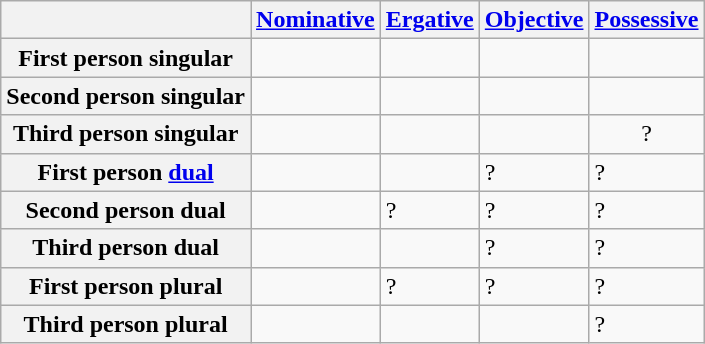<table class="wikitable">
<tr>
<th></th>
<th><a href='#'>Nominative</a></th>
<th><a href='#'>Ergative</a></th>
<th><a href='#'>Objective</a></th>
<th><a href='#'>Possessive</a></th>
</tr>
<tr align="center">
<th>First person singular</th>
<td></td>
<td></td>
<td></td>
<td></td>
</tr>
<tr align="center">
<th>Second person singular</th>
<td></td>
<td></td>
<td></td>
<td></td>
</tr>
<tr align="center">
<th>Third person singular</th>
<td></td>
<td></td>
<td></td>
<td>?</td>
</tr>
<tr>
<th>First person <a href='#'>dual</a></th>
<td></td>
<td></td>
<td>?</td>
<td>?</td>
</tr>
<tr>
<th>Second person dual</th>
<td></td>
<td>?</td>
<td>?</td>
<td>?</td>
</tr>
<tr>
<th>Third person dual</th>
<td></td>
<td></td>
<td>?</td>
<td>?</td>
</tr>
<tr>
<th>First person plural</th>
<td></td>
<td>?</td>
<td>?</td>
<td>?</td>
</tr>
<tr>
<th>Third person plural</th>
<td></td>
<td></td>
<td></td>
<td>?</td>
</tr>
</table>
